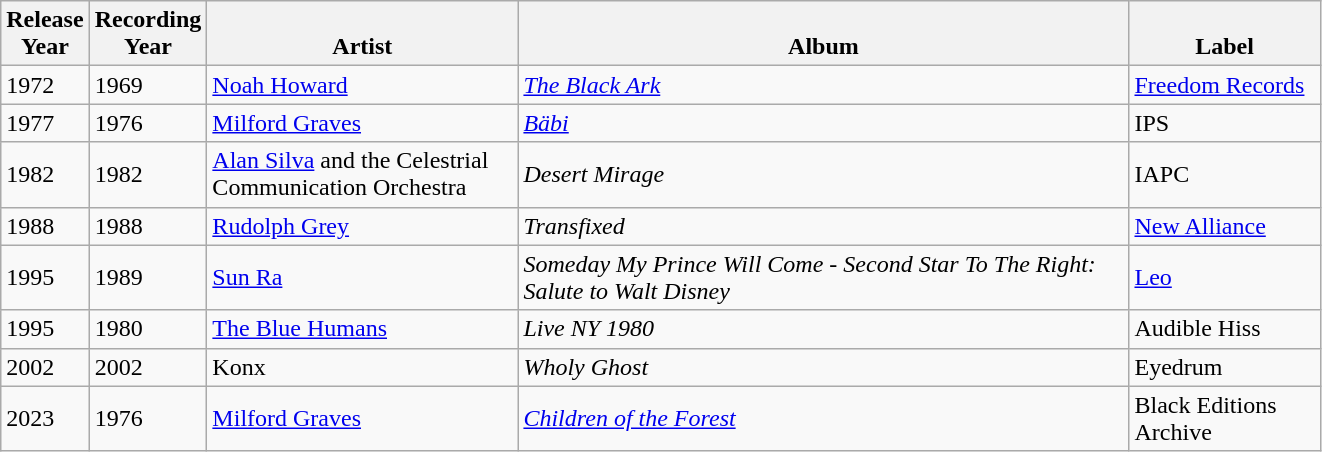<table class="wikitable sortable">
<tr>
<th style="vertical-align:bottom; text-align:center; width:25px;">Release Year</th>
<th style="vertical-align:bottom; text-align:center; width:25px;">Recording Year</th>
<th valign="bottom" style="text-align:center; width:200px;">Artist</th>
<th style="vertical-align:bottom; text-align:center; width:400px;">Album</th>
<th style="vertical-align:bottom; text-align:center; width:120px;">Label</th>
</tr>
<tr>
<td>1972</td>
<td>1969</td>
<td><a href='#'>Noah Howard</a></td>
<td><em><a href='#'>The Black Ark</a></em></td>
<td><a href='#'>Freedom Records</a></td>
</tr>
<tr>
<td>1977</td>
<td>1976</td>
<td><a href='#'>Milford Graves</a></td>
<td><em><a href='#'>Bäbi</a></em></td>
<td>IPS</td>
</tr>
<tr>
<td>1982</td>
<td>1982</td>
<td><a href='#'>Alan Silva</a> and the Celestrial Communication Orchestra</td>
<td><em>Desert Mirage</em></td>
<td>IAPC</td>
</tr>
<tr>
<td>1988</td>
<td>1988</td>
<td><a href='#'>Rudolph Grey</a></td>
<td><em>Transfixed</em></td>
<td><a href='#'>New Alliance</a></td>
</tr>
<tr>
<td>1995</td>
<td>1989</td>
<td><a href='#'>Sun Ra</a></td>
<td><em>Someday My Prince Will Come - Second Star To The Right: Salute to Walt Disney</em></td>
<td><a href='#'>Leo</a></td>
</tr>
<tr>
<td>1995</td>
<td>1980</td>
<td><a href='#'>The Blue Humans</a></td>
<td><em>Live NY 1980</em></td>
<td>Audible Hiss</td>
</tr>
<tr>
<td>2002</td>
<td>2002</td>
<td>Konx</td>
<td><em>Wholy Ghost</em></td>
<td>Eyedrum</td>
</tr>
<tr>
<td>2023</td>
<td>1976</td>
<td><a href='#'>Milford Graves</a></td>
<td><em><a href='#'>Children of the Forest</a></em></td>
<td>Black Editions Archive</td>
</tr>
</table>
